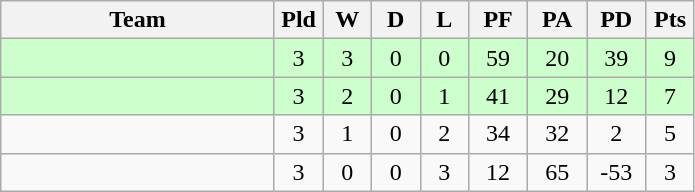<table class="wikitable" style="text-align:center;">
<tr>
<th width=175>Team</th>
<th width=25 abbr="Played">Pld</th>
<th width=25 abbr="Won">W</th>
<th width=25 abbr="Drawn">D</th>
<th width=25 abbr="Lost">L</th>
<th width=32 abbr="Points for">PF</th>
<th width=32 abbr="Points against">PA</th>
<th width=32 abbr="Points difference">PD</th>
<th width=25 abbr="Points">Pts</th>
</tr>
<tr bgcolor="#ccffcc">
<td align=left></td>
<td>3</td>
<td>3</td>
<td>0</td>
<td>0</td>
<td>59</td>
<td>20</td>
<td>39</td>
<td>9</td>
</tr>
<tr bgcolor="#ccffcc">
<td align=left></td>
<td>3</td>
<td>2</td>
<td>0</td>
<td>1</td>
<td>41</td>
<td>29</td>
<td>12</td>
<td>7</td>
</tr>
<tr>
<td align=left></td>
<td>3</td>
<td>1</td>
<td>0</td>
<td>2</td>
<td>34</td>
<td>32</td>
<td>2</td>
<td>5</td>
</tr>
<tr>
<td align=left></td>
<td>3</td>
<td>0</td>
<td>0</td>
<td>3</td>
<td>12</td>
<td>65</td>
<td>-53</td>
<td>3</td>
</tr>
</table>
